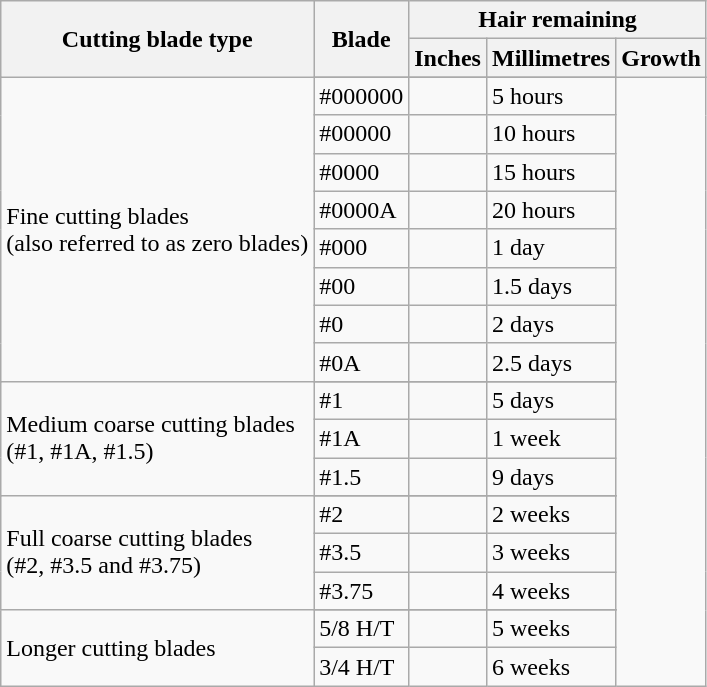<table class="wikitable">
<tr>
<th rowspan="2">Cutting blade type</th>
<th rowspan="2">Blade</th>
<th colspan="3">Hair remaining</th>
</tr>
<tr>
<th>Inches</th>
<th>Millimetres</th>
<th>Growth</th>
</tr>
<tr>
<td rowspan="9">Fine cutting blades<br>(also referred to as zero blades)</td>
</tr>
<tr>
<td>#000000</td>
<td></td>
<td>5 hours</td>
</tr>
<tr>
<td>#00000</td>
<td></td>
<td>10 hours</td>
</tr>
<tr>
<td>#0000</td>
<td></td>
<td>15 hours</td>
</tr>
<tr>
<td>#0000A</td>
<td></td>
<td>20 hours</td>
</tr>
<tr>
<td>#000</td>
<td></td>
<td>1 day</td>
</tr>
<tr>
<td>#00</td>
<td></td>
<td>1.5 days</td>
</tr>
<tr>
<td>#0</td>
<td></td>
<td>2 days</td>
</tr>
<tr>
<td>#0A</td>
<td></td>
<td>2.5 days</td>
</tr>
<tr>
<td rowspan="4">Medium coarse cutting blades<br>(#1, #1A, #1.5)</td>
</tr>
<tr>
<td>#1</td>
<td></td>
<td>5 days</td>
</tr>
<tr>
<td>#1A</td>
<td></td>
<td>1 week</td>
</tr>
<tr>
<td>#1.5</td>
<td></td>
<td>9 days</td>
</tr>
<tr>
<td rowspan="4">Full coarse cutting blades<br>(#2, #3.5 and #3.75)</td>
</tr>
<tr>
<td>#2</td>
<td></td>
<td>2 weeks</td>
</tr>
<tr>
<td>#3.5</td>
<td></td>
<td>3 weeks</td>
</tr>
<tr>
<td>#3.75</td>
<td></td>
<td>4 weeks</td>
</tr>
<tr>
<td rowspan="3">Longer cutting blades</td>
</tr>
<tr>
<td>5/8 H/T</td>
<td></td>
<td>5 weeks</td>
</tr>
<tr>
<td>3/4 H/T</td>
<td></td>
<td>6 weeks</td>
</tr>
</table>
